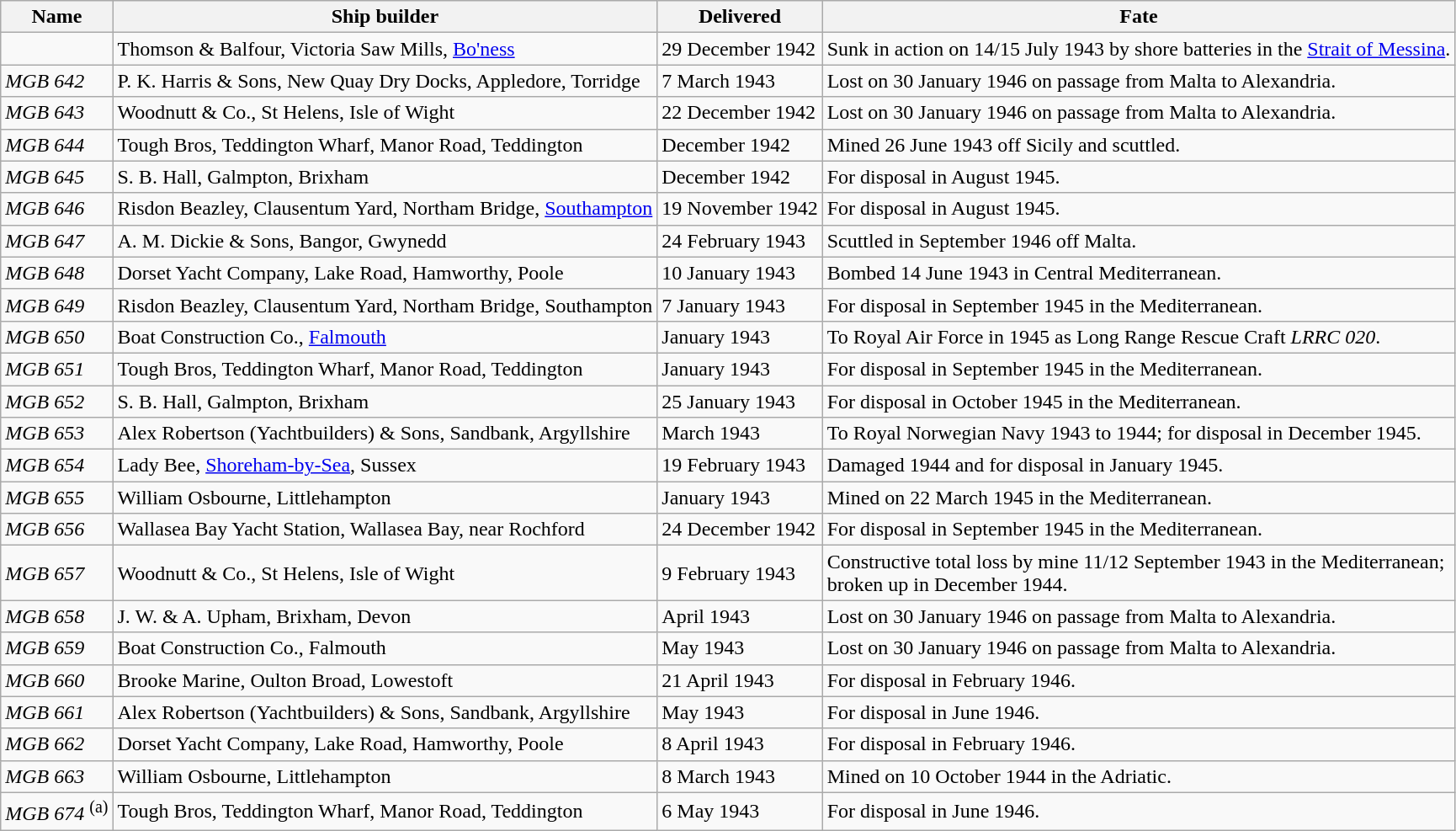<table class="wikitable" style="text-align:left">
<tr>
<th>Name</th>
<th>Ship builder</th>
<th>Delivered</th>
<th>Fate</th>
</tr>
<tr>
<td></td>
<td>Thomson & Balfour, Victoria Saw Mills, <a href='#'>Bo'ness</a></td>
<td>29 December 1942</td>
<td>Sunk in action on 14/15 July 1943 by shore batteries in the <a href='#'>Strait of Messina</a>.</td>
</tr>
<tr>
<td><em>MGB 642</em></td>
<td>P. K. Harris & Sons, New Quay Dry Docks, Appledore, Torridge</td>
<td>7 March 1943</td>
<td>Lost on 30 January 1946 on passage from Malta to Alexandria.</td>
</tr>
<tr>
<td><em>MGB 643</em></td>
<td>Woodnutt & Co., St Helens, Isle of Wight</td>
<td>22 December 1942</td>
<td>Lost on 30 January 1946 on passage from Malta to Alexandria.</td>
</tr>
<tr>
<td><em>MGB 644</em></td>
<td>Tough Bros, Teddington Wharf, Manor Road, Teddington</td>
<td>December 1942</td>
<td>Mined 26 June 1943 off Sicily and scuttled.</td>
</tr>
<tr>
<td><em>MGB 645</em></td>
<td>S. B. Hall, Galmpton, Brixham</td>
<td>December 1942</td>
<td>For disposal in August 1945.</td>
</tr>
<tr>
<td><em>MGB 646</em></td>
<td>Risdon Beazley, Clausentum Yard, Northam Bridge, <a href='#'>Southampton</a></td>
<td>19 November 1942</td>
<td>For disposal in August 1945.</td>
</tr>
<tr>
<td><em>MGB 647</em></td>
<td>A. M. Dickie & Sons, Bangor, Gwynedd</td>
<td>24 February 1943</td>
<td>Scuttled in September 1946 off Malta.</td>
</tr>
<tr>
<td><em>MGB 648</em></td>
<td>Dorset Yacht Company, Lake Road, Hamworthy, Poole</td>
<td>10 January 1943</td>
<td>Bombed 14 June 1943 in Central Mediterranean.</td>
</tr>
<tr>
<td><em>MGB 649</em></td>
<td>Risdon Beazley, Clausentum Yard, Northam Bridge, Southampton</td>
<td>7 January 1943</td>
<td>For disposal in September 1945 in the Mediterranean.</td>
</tr>
<tr>
<td><em>MGB 650</em></td>
<td>Boat Construction Co., <a href='#'>Falmouth</a></td>
<td>January 1943</td>
<td>To Royal Air Force in 1945 as Long Range Rescue Craft <em>LRRC 020</em>.</td>
</tr>
<tr>
<td><em>MGB 651</em></td>
<td>Tough Bros, Teddington Wharf, Manor Road, Teddington</td>
<td>January 1943</td>
<td>For disposal in September 1945 in the Mediterranean.</td>
</tr>
<tr>
<td><em>MGB 652</em></td>
<td>S. B. Hall, Galmpton, Brixham</td>
<td>25 January 1943</td>
<td>For disposal in October 1945 in the Mediterranean.</td>
</tr>
<tr>
<td><em>MGB 653</em></td>
<td>Alex Robertson (Yachtbuilders) & Sons, Sandbank, Argyllshire</td>
<td>March 1943</td>
<td>To Royal Norwegian Navy 1943 to 1944; for disposal in December 1945.</td>
</tr>
<tr>
<td><em>MGB 654</em></td>
<td>Lady Bee, <a href='#'>Shoreham-by-Sea</a>, Sussex</td>
<td>19 February 1943</td>
<td>Damaged 1944 and for disposal in January 1945.</td>
</tr>
<tr>
<td><em>MGB 655</em></td>
<td>William Osbourne, Littlehampton</td>
<td>January 1943</td>
<td>Mined on 22 March 1945 in the Mediterranean.</td>
</tr>
<tr>
<td><em>MGB 656</em></td>
<td>Wallasea Bay Yacht Station, Wallasea Bay, near Rochford</td>
<td>24 December 1942</td>
<td>For disposal in September 1945 in the Mediterranean.</td>
</tr>
<tr>
<td><em>MGB 657</em></td>
<td>Woodnutt & Co., St Helens, Isle of Wight</td>
<td>9 February 1943</td>
<td>Constructive total loss by mine 11/12 September 1943 in the Mediterranean; <br>broken up in December 1944.</td>
</tr>
<tr>
<td><em>MGB 658</em></td>
<td>J. W. & A. Upham, Brixham, Devon</td>
<td>April 1943</td>
<td>Lost on 30 January 1946 on passage from Malta to Alexandria.</td>
</tr>
<tr>
<td><em>MGB 659</em></td>
<td>Boat Construction Co., Falmouth</td>
<td>May 1943</td>
<td>Lost on 30 January 1946 on passage from Malta to Alexandria.</td>
</tr>
<tr>
<td><em>MGB 660</em></td>
<td>Brooke Marine, Oulton Broad, Lowestoft</td>
<td>21 April 1943</td>
<td>For disposal in February 1946.</td>
</tr>
<tr>
<td><em>MGB 661</em></td>
<td>Alex Robertson (Yachtbuilders) & Sons, Sandbank, Argyllshire</td>
<td>May 1943</td>
<td>For disposal in June 1946.</td>
</tr>
<tr>
<td><em>MGB 662</em></td>
<td>Dorset Yacht Company, Lake Road, Hamworthy, Poole</td>
<td>8 April 1943</td>
<td>For disposal in February 1946.</td>
</tr>
<tr>
<td><em>MGB 663</em></td>
<td>William Osbourne, Littlehampton</td>
<td>8 March 1943</td>
<td>Mined on 10 October 1944 in the Adriatic.</td>
</tr>
<tr>
<td><em>MGB 674</em> <sup>(a)</sup></td>
<td>Tough Bros, Teddington Wharf, Manor Road, Teddington</td>
<td>6 May 1943</td>
<td>For disposal in June 1946.</td>
</tr>
</table>
